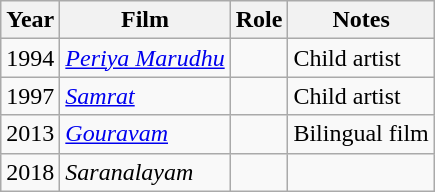<table class="wikitable">
<tr>
<th>Year</th>
<th>Film</th>
<th>Role</th>
<th>Notes</th>
</tr>
<tr>
<td>1994</td>
<td><em><a href='#'>Periya Marudhu</a></em></td>
<td></td>
<td>Child artist</td>
</tr>
<tr>
<td>1997</td>
<td><em><a href='#'>Samrat</a></em></td>
<td></td>
<td>Child artist</td>
</tr>
<tr>
<td>2013</td>
<td><em><a href='#'>Gouravam</a></em></td>
<td></td>
<td>Bilingual film</td>
</tr>
<tr>
<td>2018</td>
<td><em>Saranalayam</em></td>
<td></td>
<td></td>
</tr>
</table>
